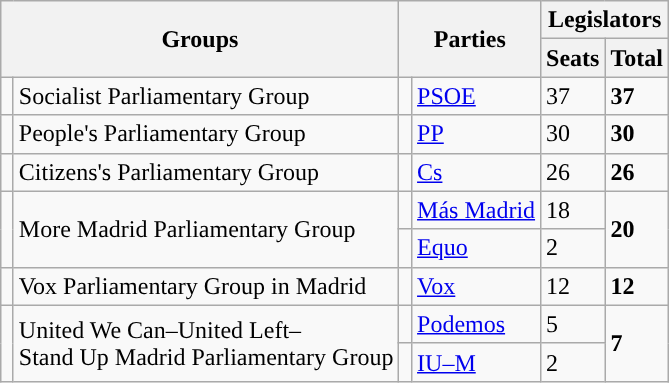<table class="wikitable" style="text-align:left;">
<tr>
<th rowspan="2" colspan="2">Groups</th>
<th rowspan="2" colspan="2">Parties</th>
<th colspan="2">Legislators</th>
</tr>
<tr>
<th>Seats</th>
<th>Total</th>
</tr>
<tr>
<td width="1" style="color:inherit;background:"></td>
<td>Socialist Parliamentary Group</td>
<td width="1" style="color:inherit;background:"></td>
<td><a href='#'>PSOE</a></td>
<td>37</td>
<td><strong>37</strong></td>
</tr>
<tr>
<td style="color:inherit;background:"></td>
<td>People's Parliamentary Group</td>
<td style="color:inherit;background:"></td>
<td><a href='#'>PP</a></td>
<td>30</td>
<td><strong>30</strong></td>
</tr>
<tr>
<td style="color:inherit;background:"></td>
<td>Citizens's Parliamentary Group</td>
<td style="color:inherit;background:"></td>
<td><a href='#'>Cs</a></td>
<td>26</td>
<td><strong>26</strong></td>
</tr>
<tr>
<td rowspan="2" style="color:inherit;background:"></td>
<td rowspan="2">More Madrid Parliamentary Group</td>
<td style="color:inherit;background:"></td>
<td><a href='#'>Más Madrid</a></td>
<td>18</td>
<td rowspan="2"><strong>20</strong></td>
</tr>
<tr>
<td style="color:inherit;background:"></td>
<td><a href='#'>Equo</a></td>
<td>2</td>
</tr>
<tr>
<td style="color:inherit;background:"></td>
<td>Vox Parliamentary Group in Madrid</td>
<td style="color:inherit;background:"></td>
<td><a href='#'>Vox</a></td>
<td>12</td>
<td><strong>12</strong></td>
</tr>
<tr>
<td rowspan="2" style="color:inherit;background:"></td>
<td rowspan="2">United We Can–United Left–<br>Stand Up Madrid Parliamentary Group</td>
<td style="color:inherit;background:"></td>
<td><a href='#'>Podemos</a></td>
<td>5</td>
<td rowspan="2"><strong>7</strong></td>
</tr>
<tr>
<td style="color:inherit;background:"></td>
<td><a href='#'>IU–M</a></td>
<td>2</td>
</tr>
</table>
